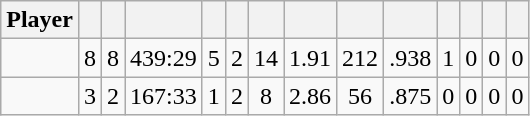<table class="wikitable sortable" style="text-align:center;">
<tr>
<th>Player</th>
<th></th>
<th></th>
<th></th>
<th></th>
<th></th>
<th></th>
<th></th>
<th></th>
<th></th>
<th></th>
<th></th>
<th></th>
<th></th>
</tr>
<tr>
<td></td>
<td>8</td>
<td>8</td>
<td>439:29</td>
<td>5</td>
<td>2</td>
<td>14</td>
<td>1.91</td>
<td>212</td>
<td>.938</td>
<td>1</td>
<td>0</td>
<td>0</td>
<td>0</td>
</tr>
<tr>
<td></td>
<td>3</td>
<td>2</td>
<td>167:33</td>
<td>1</td>
<td>2</td>
<td>8</td>
<td>2.86</td>
<td>56</td>
<td>.875</td>
<td>0</td>
<td>0</td>
<td>0</td>
<td>0</td>
</tr>
</table>
